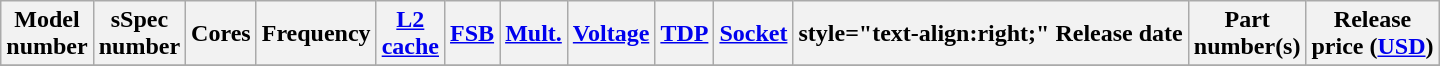<table class="wikitable">
<tr>
<th>Model<br>number</th>
<th>sSpec<br>number</th>
<th>Cores</th>
<th>Frequency</th>
<th><a href='#'>L2<br>cache</a></th>
<th><a href='#'>FSB</a></th>
<th><a href='#'>Mult.</a></th>
<th><a href='#'>Voltage</a></th>
<th><a href='#'>TDP</a></th>
<th><a href='#'>Socket</a></th>
<th>style="text-align:right;"  Release date</th>
<th>Part<br>number(s)</th>
<th>Release<br>price (<a href='#'>USD</a>)</th>
</tr>
<tr>
</tr>
</table>
